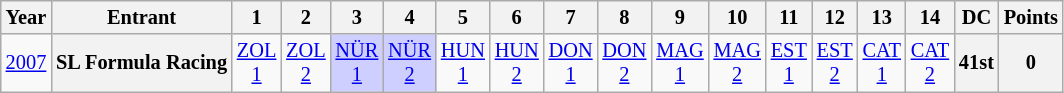<table class="wikitable" style="text-align:center; font-size:85%">
<tr>
<th>Year</th>
<th>Entrant</th>
<th>1</th>
<th>2</th>
<th>3</th>
<th>4</th>
<th>5</th>
<th>6</th>
<th>7</th>
<th>8</th>
<th>9</th>
<th>10</th>
<th>11</th>
<th>12</th>
<th>13</th>
<th>14</th>
<th>DC</th>
<th>Points</th>
</tr>
<tr>
<td><a href='#'>2007</a></td>
<th nowrap>SL Formula Racing</th>
<td style="background:#;"><a href='#'>ZOL<br>1</a><br></td>
<td style="background:#;"><a href='#'>ZOL<br>2</a><br></td>
<td style="background:#cfcfff;"><a href='#'>NÜR<br>1</a><br></td>
<td style="background:#cfcfff;"><a href='#'>NÜR<br>2</a><br></td>
<td style="background:#;"><a href='#'>HUN<br>1</a><br></td>
<td style="background:#;"><a href='#'>HUN<br>2</a><br></td>
<td style="background:#;"><a href='#'>DON<br>1</a><br></td>
<td style="background:#;"><a href='#'>DON<br>2</a><br></td>
<td style="background:#;"><a href='#'>MAG<br>1</a><br></td>
<td style="background:#;"><a href='#'>MAG<br>2</a><br></td>
<td style="background:#;"><a href='#'>EST<br>1</a><br></td>
<td style="background:#;"><a href='#'>EST<br>2</a><br></td>
<td style="background:#;"><a href='#'>CAT<br>1</a><br></td>
<td style="background:#;"><a href='#'>CAT<br>2</a><br></td>
<th>41st</th>
<th>0</th>
</tr>
</table>
